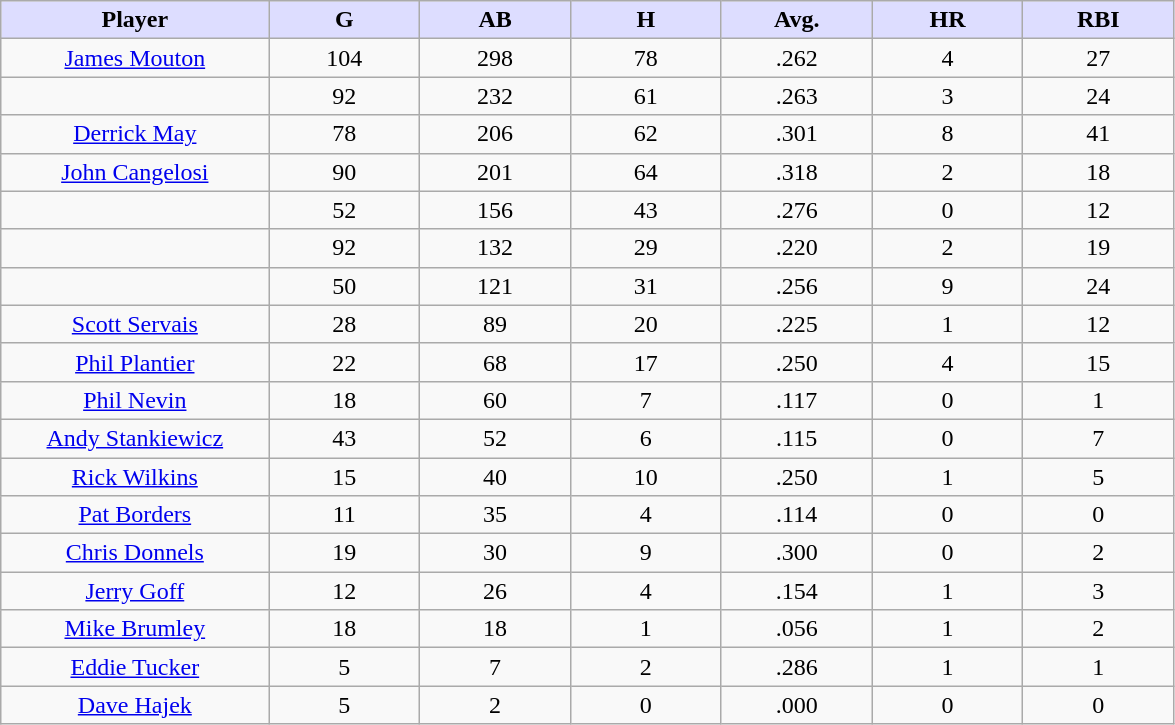<table class="wikitable sortable">
<tr>
<th style="background:#ddf; width:16%;">Player</th>
<th style="background:#ddf; width:9%;">G</th>
<th style="background:#ddf; width:9%;">AB</th>
<th style="background:#ddf; width:9%;">H</th>
<th style="background:#ddf; width:9%;">Avg.</th>
<th style="background:#ddf; width:9%;">HR</th>
<th style="background:#ddf; width:9%;">RBI</th>
</tr>
<tr style="text-align:center;">
<td><a href='#'>James Mouton</a></td>
<td>104</td>
<td>298</td>
<td>78</td>
<td>.262</td>
<td>4</td>
<td>27</td>
</tr>
<tr align=center>
<td></td>
<td>92</td>
<td>232</td>
<td>61</td>
<td>.263</td>
<td>3</td>
<td>24</td>
</tr>
<tr style="text-align:center;">
<td><a href='#'>Derrick May</a></td>
<td>78</td>
<td>206</td>
<td>62</td>
<td>.301</td>
<td>8</td>
<td>41</td>
</tr>
<tr align=center>
<td><a href='#'>John Cangelosi</a></td>
<td>90</td>
<td>201</td>
<td>64</td>
<td>.318</td>
<td>2</td>
<td>18</td>
</tr>
<tr align=center>
<td></td>
<td>52</td>
<td>156</td>
<td>43</td>
<td>.276</td>
<td>0</td>
<td>12</td>
</tr>
<tr style="text-align:center;">
<td></td>
<td>92</td>
<td>132</td>
<td>29</td>
<td>.220</td>
<td>2</td>
<td>19</td>
</tr>
<tr style="text-align:center;">
<td></td>
<td>50</td>
<td>121</td>
<td>31</td>
<td>.256</td>
<td>9</td>
<td>24</td>
</tr>
<tr align=center>
<td><a href='#'>Scott Servais</a></td>
<td>28</td>
<td>89</td>
<td>20</td>
<td>.225</td>
<td>1</td>
<td>12</td>
</tr>
<tr align=center>
<td><a href='#'>Phil Plantier</a></td>
<td>22</td>
<td>68</td>
<td>17</td>
<td>.250</td>
<td>4</td>
<td>15</td>
</tr>
<tr align=center>
<td><a href='#'>Phil Nevin</a></td>
<td>18</td>
<td>60</td>
<td>7</td>
<td>.117</td>
<td>0</td>
<td>1</td>
</tr>
<tr align=center>
<td><a href='#'>Andy Stankiewicz</a></td>
<td>43</td>
<td>52</td>
<td>6</td>
<td>.115</td>
<td>0</td>
<td>7</td>
</tr>
<tr align=center>
<td><a href='#'>Rick Wilkins</a></td>
<td>15</td>
<td>40</td>
<td>10</td>
<td>.250</td>
<td>1</td>
<td>5</td>
</tr>
<tr align=center>
<td><a href='#'>Pat Borders</a></td>
<td>11</td>
<td>35</td>
<td>4</td>
<td>.114</td>
<td>0</td>
<td>0</td>
</tr>
<tr align=center>
<td><a href='#'>Chris Donnels</a></td>
<td>19</td>
<td>30</td>
<td>9</td>
<td>.300</td>
<td>0</td>
<td>2</td>
</tr>
<tr align=center>
<td><a href='#'>Jerry Goff</a></td>
<td>12</td>
<td>26</td>
<td>4</td>
<td>.154</td>
<td>1</td>
<td>3</td>
</tr>
<tr align=center>
<td><a href='#'>Mike Brumley</a></td>
<td>18</td>
<td>18</td>
<td>1</td>
<td>.056</td>
<td>1</td>
<td>2</td>
</tr>
<tr align=center>
<td><a href='#'>Eddie Tucker</a></td>
<td>5</td>
<td>7</td>
<td>2</td>
<td>.286</td>
<td>1</td>
<td>1</td>
</tr>
<tr align=center>
<td><a href='#'>Dave Hajek</a></td>
<td>5</td>
<td>2</td>
<td>0</td>
<td>.000</td>
<td>0</td>
<td>0</td>
</tr>
</table>
